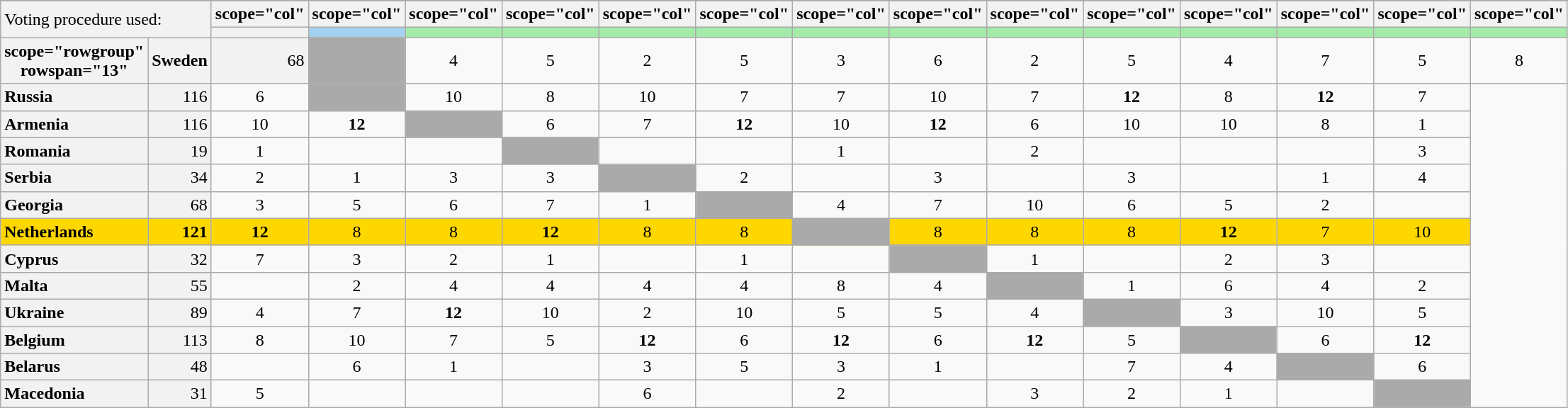<table class="wikitable plainrowheaders" style="text-align:center;">
<tr>
</tr>
<tr>
<td colspan="2" rowspan="2" style="text-align:left; background:#F2F2F2">Voting procedure used:<br></td>
<th>scope="col" </th>
<th>scope="col" </th>
<th>scope="col" </th>
<th>scope="col" </th>
<th>scope="col" </th>
<th>scope="col" </th>
<th>scope="col" </th>
<th>scope="col" </th>
<th>scope="col" </th>
<th>scope="col" </th>
<th>scope="col" </th>
<th>scope="col" </th>
<th>scope="col" </th>
<th>scope="col" </th>
</tr>
<tr>
<th style="height:2px; border-top:1px solid transparent;"></th>
<td style="background:#A4D1EF;"></td>
<td style="background:#A4EAA9;"></td>
<td style="background:#A4EAA9;"></td>
<td style="background:#A4EAA9;"></td>
<td style="background:#A4EAA9;"></td>
<td style="background:#A4EAA9;"></td>
<td style="background:#A4EAA9;"></td>
<td style="background:#A4EAA9;"></td>
<td style="background:#A4EAA9;"></td>
<td style="background:#A4EAA9;"></td>
<td style="background:#A4EAA9;"></td>
<td style="background:#A4EAA9;"></td>
<td style="background:#A4EAA9;"></td>
</tr>
<tr>
<th>scope="rowgroup" rowspan="13" </th>
<th scope="row" style="text-align:left; background:#f2f2f2;">Sweden</th>
<td style="text-align:right; background:#f2f2f2;">68</td>
<td style="text-align:left; background:#aaa;"></td>
<td>4</td>
<td>5</td>
<td>2</td>
<td>5</td>
<td>3</td>
<td>6</td>
<td>2</td>
<td>5</td>
<td>4</td>
<td>7</td>
<td>5</td>
<td>8</td>
</tr>
<tr>
<th scope="row" style="text-align:left; background:#f2f2f2;">Russia</th>
<td style="text-align:right; background:#f2f2f2;">116</td>
<td>6</td>
<td style="text-align:left; background:#aaa;"></td>
<td>10</td>
<td>8</td>
<td>10</td>
<td>7</td>
<td>7</td>
<td>10</td>
<td>7</td>
<td><strong>12</strong></td>
<td>8</td>
<td><strong>12</strong></td>
<td>7</td>
</tr>
<tr>
<th scope="row" style="text-align:left; background:#f2f2f2;">Armenia</th>
<td style="text-align:right; background:#f2f2f2;">116</td>
<td>10</td>
<td><strong>12</strong></td>
<td style="text-align:left; background:#aaa;"></td>
<td>6</td>
<td>7</td>
<td><strong>12</strong></td>
<td>10</td>
<td><strong>12</strong></td>
<td>6</td>
<td>10</td>
<td>10</td>
<td>8</td>
<td>1</td>
</tr>
<tr>
<th scope="row" style="text-align:left; background:#f2f2f2;">Romania</th>
<td style="text-align:right; background:#f2f2f2;">19</td>
<td>1</td>
<td></td>
<td></td>
<td style="text-align:left; background:#aaa;"></td>
<td></td>
<td></td>
<td>1</td>
<td></td>
<td>2</td>
<td></td>
<td></td>
<td></td>
<td>3</td>
</tr>
<tr>
<th scope="row" style="text-align:left; background:#f2f2f2;">Serbia</th>
<td style="text-align:right; background:#f2f2f2;">34</td>
<td>2</td>
<td>1</td>
<td>3</td>
<td>3</td>
<td style="text-align:left; background:#aaa;"></td>
<td>2</td>
<td></td>
<td>3</td>
<td></td>
<td>3</td>
<td></td>
<td>1</td>
<td>4</td>
</tr>
<tr>
<th scope="row" style="text-align:left; background:#f2f2f2;">Georgia</th>
<td style="text-align:right; background:#f2f2f2;">68</td>
<td>3</td>
<td>5</td>
<td>6</td>
<td>7</td>
<td>1</td>
<td style="text-align:left; background:#aaa;"></td>
<td>4</td>
<td>7</td>
<td>10</td>
<td>6</td>
<td>5</td>
<td>2</td>
<td></td>
</tr>
<tr style="background:gold;">
<th scope="row" style="text-align:left; font-weight:bold; background:gold;">Netherlands</th>
<td style="text-align:right; font-weight:bold;">121</td>
<td><strong>12</strong></td>
<td>8</td>
<td>8</td>
<td><strong>12</strong></td>
<td>8</td>
<td>8</td>
<td style="text-align:left; background:#aaa;"></td>
<td>8</td>
<td>8</td>
<td>8</td>
<td><strong>12</strong></td>
<td>7</td>
<td>10</td>
</tr>
<tr>
<th scope="row" style="text-align:left; background:#f2f2f2;">Cyprus</th>
<td style="text-align:right; background:#f2f2f2;">32</td>
<td>7</td>
<td>3</td>
<td>2</td>
<td>1</td>
<td></td>
<td>1</td>
<td></td>
<td style="text-align:left; background:#aaa;"></td>
<td>1</td>
<td></td>
<td>2</td>
<td>3</td>
<td></td>
</tr>
<tr>
<th scope="row" style="text-align:left; background:#f2f2f2;">Malta</th>
<td style="text-align:right; background:#f2f2f2;">55</td>
<td></td>
<td>2</td>
<td>4</td>
<td>4</td>
<td>4</td>
<td>4</td>
<td>8</td>
<td>4</td>
<td style="text-align:left; background:#aaa;"></td>
<td>1</td>
<td>6</td>
<td>4</td>
<td>2</td>
</tr>
<tr>
<th scope="row" style="text-align:left; background:#f2f2f2;">Ukraine</th>
<td style="text-align:right; background:#f2f2f2;">89</td>
<td>4</td>
<td>7</td>
<td><strong>12</strong></td>
<td>10</td>
<td>2</td>
<td>10</td>
<td>5</td>
<td>5</td>
<td>4</td>
<td style="text-align:left; background:#aaa;"></td>
<td>3</td>
<td>10</td>
<td>5</td>
</tr>
<tr>
<th scope="row" style="text-align:left; background:#f2f2f2;">Belgium</th>
<td style="text-align:right; background:#f2f2f2;">113</td>
<td>8</td>
<td>10</td>
<td>7</td>
<td>5</td>
<td><strong>12</strong></td>
<td>6</td>
<td><strong>12</strong></td>
<td>6</td>
<td><strong>12</strong></td>
<td>5</td>
<td style="text-align:left; background:#aaa;"></td>
<td>6</td>
<td><strong>12</strong></td>
</tr>
<tr>
<th scope="row" style="text-align:left; background:#f2f2f2;">Belarus</th>
<td style="text-align:right; background:#f2f2f2;">48</td>
<td></td>
<td>6</td>
<td>1</td>
<td></td>
<td>3</td>
<td>5</td>
<td>3</td>
<td>1</td>
<td></td>
<td>7</td>
<td>4</td>
<td style="text-align:left; background:#aaa;"></td>
<td>6</td>
</tr>
<tr>
<th scope="row" style="text-align:left; background:#f2f2f2;">Macedonia</th>
<td style="text-align:right; background:#f2f2f2;">31</td>
<td>5</td>
<td></td>
<td></td>
<td></td>
<td>6</td>
<td></td>
<td>2</td>
<td></td>
<td>3</td>
<td>2</td>
<td>1</td>
<td></td>
<td style="text-align:left; background:#aaa;"></td>
</tr>
</table>
